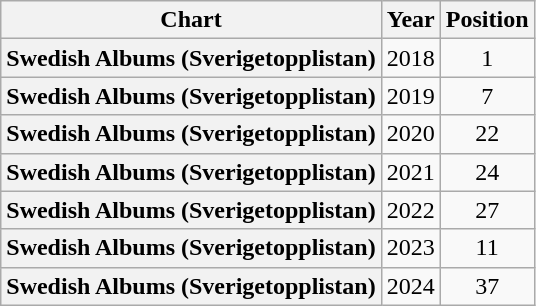<table class="wikitable plainrowheaders" style="text-align:center">
<tr>
<th scope="col">Chart</th>
<th scope="col">Year</th>
<th scope="col">Position</th>
</tr>
<tr>
<th scope="row">Swedish Albums (Sverigetopplistan)</th>
<td>2018</td>
<td>1</td>
</tr>
<tr>
<th scope="row">Swedish Albums (Sverigetopplistan)</th>
<td>2019</td>
<td>7</td>
</tr>
<tr>
<th scope="row">Swedish Albums (Sverigetopplistan)</th>
<td>2020</td>
<td>22</td>
</tr>
<tr>
<th scope="row">Swedish Albums (Sverigetopplistan)</th>
<td>2021</td>
<td>24</td>
</tr>
<tr>
<th scope="row">Swedish Albums (Sverigetopplistan)</th>
<td>2022</td>
<td>27</td>
</tr>
<tr>
<th scope="row">Swedish Albums (Sverigetopplistan)</th>
<td>2023</td>
<td>11</td>
</tr>
<tr>
<th scope="row">Swedish Albums (Sverigetopplistan)</th>
<td>2024</td>
<td>37</td>
</tr>
</table>
